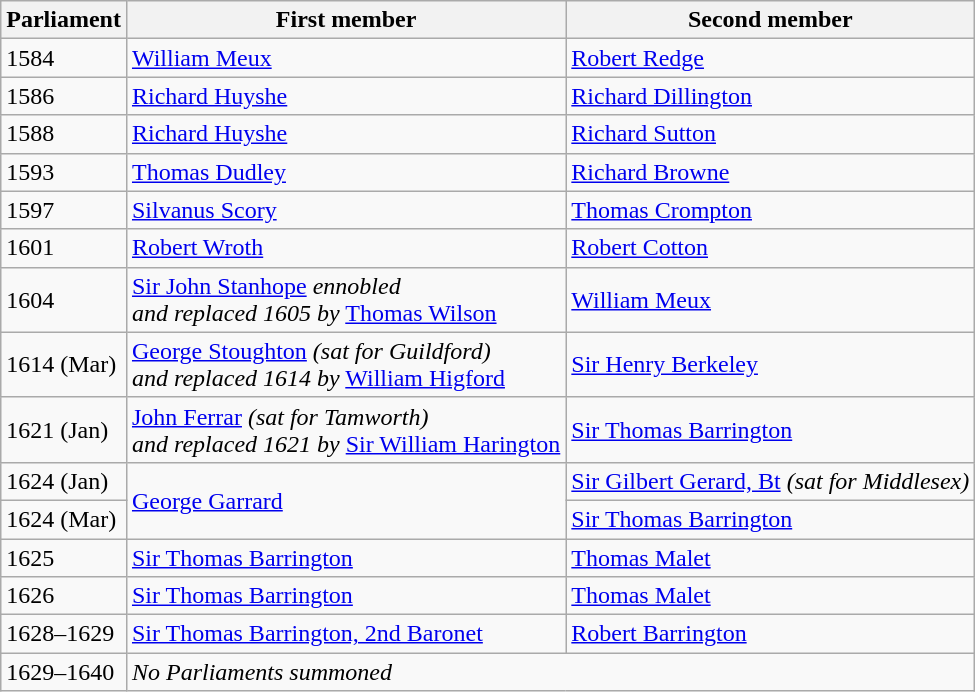<table class="wikitable">
<tr>
<th>Parliament</th>
<th>First member</th>
<th>Second member</th>
</tr>
<tr>
<td>1584</td>
<td><a href='#'>William Meux</a></td>
<td><a href='#'>Robert Redge</a></td>
</tr>
<tr>
<td>1586</td>
<td><a href='#'>Richard Huyshe</a></td>
<td><a href='#'>Richard Dillington</a></td>
</tr>
<tr>
<td>1588</td>
<td><a href='#'>Richard Huyshe</a></td>
<td><a href='#'>Richard Sutton</a></td>
</tr>
<tr>
<td>1593</td>
<td><a href='#'>Thomas Dudley</a></td>
<td><a href='#'>Richard Browne</a></td>
</tr>
<tr>
<td>1597</td>
<td><a href='#'>Silvanus Scory</a></td>
<td><a href='#'>Thomas Crompton</a></td>
</tr>
<tr>
<td>1601</td>
<td><a href='#'>Robert Wroth</a></td>
<td><a href='#'>Robert Cotton</a></td>
</tr>
<tr>
<td>1604</td>
<td><a href='#'>Sir John Stanhope</a> <em>ennobled <br> and replaced 1605 by</em> <a href='#'>Thomas Wilson</a></td>
<td><a href='#'>William Meux</a></td>
</tr>
<tr>
<td>1614 (Mar)</td>
<td><a href='#'>George Stoughton</a> <em>(sat for Guildford)<br> and replaced 1614 by</em> <a href='#'>William Higford</a></td>
<td><a href='#'>Sir Henry Berkeley</a></td>
</tr>
<tr>
<td>1621 (Jan)</td>
<td><a href='#'>John Ferrar</a> <em>(sat for Tamworth)<br> and replaced 1621 by</em> <a href='#'>Sir William Harington</a></td>
<td><a href='#'>Sir Thomas Barrington</a></td>
</tr>
<tr>
<td>1624 (Jan)</td>
<td rowspan = "2"><a href='#'>George Garrard</a></td>
<td><a href='#'>Sir Gilbert Gerard, Bt</a> <em>(sat for Middlesex)</em></td>
</tr>
<tr>
<td>1624 (Mar)</td>
<td><a href='#'>Sir Thomas Barrington</a></td>
</tr>
<tr>
<td>1625</td>
<td><a href='#'>Sir Thomas Barrington</a></td>
<td><a href='#'>Thomas Malet</a></td>
</tr>
<tr>
<td>1626</td>
<td><a href='#'>Sir Thomas Barrington</a></td>
<td><a href='#'>Thomas Malet</a></td>
</tr>
<tr>
<td>1628–1629</td>
<td><a href='#'>Sir Thomas Barrington, 2nd Baronet</a></td>
<td><a href='#'>Robert Barrington</a></td>
</tr>
<tr>
<td>1629–1640</td>
<td colspan = "2"><em>No Parliaments summoned</em></td>
</tr>
</table>
